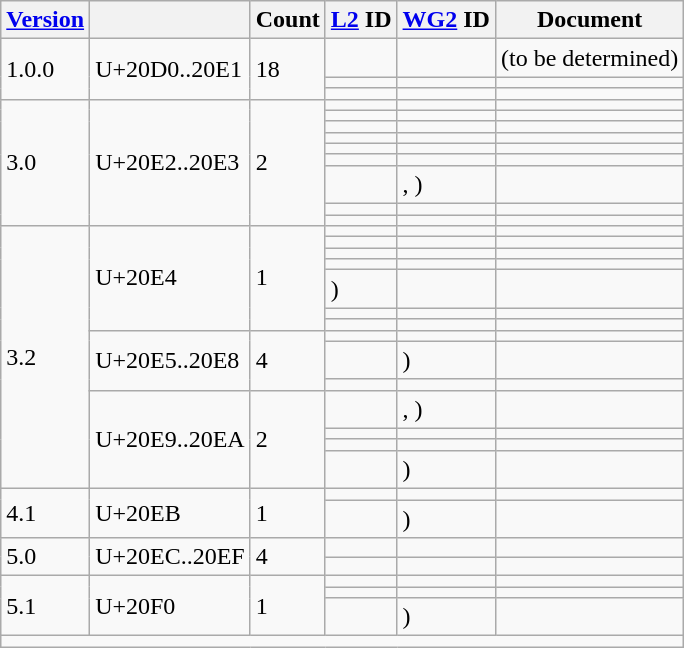<table class="wikitable collapsible sticky-header">
<tr>
<th><a href='#'>Version</a></th>
<th></th>
<th>Count</th>
<th><a href='#'>L2</a> ID</th>
<th><a href='#'>WG2</a> ID</th>
<th>Document</th>
</tr>
<tr>
<td rowspan="3">1.0.0</td>
<td rowspan="3">U+20D0..20E1</td>
<td rowspan="3">18</td>
<td></td>
<td></td>
<td>(to be determined)</td>
</tr>
<tr>
<td></td>
<td></td>
<td></td>
</tr>
<tr>
<td></td>
<td></td>
<td></td>
</tr>
<tr>
<td rowspan="9">3.0</td>
<td rowspan="9">U+20E2..20E3</td>
<td rowspan="9">2</td>
<td></td>
<td></td>
<td></td>
</tr>
<tr>
<td></td>
<td></td>
<td></td>
</tr>
<tr>
<td></td>
<td></td>
<td></td>
</tr>
<tr>
<td></td>
<td></td>
<td></td>
</tr>
<tr>
<td></td>
<td></td>
<td></td>
</tr>
<tr>
<td></td>
<td></td>
<td></td>
</tr>
<tr>
<td></td>
<td> , )</td>
<td></td>
</tr>
<tr>
<td></td>
<td></td>
<td></td>
</tr>
<tr>
<td></td>
<td></td>
<td></td>
</tr>
<tr>
<td rowspan="14">3.2</td>
<td rowspan="7">U+20E4</td>
<td rowspan="7">1</td>
<td></td>
<td></td>
<td></td>
</tr>
<tr>
<td></td>
<td></td>
<td></td>
</tr>
<tr>
<td></td>
<td></td>
<td></td>
</tr>
<tr>
<td></td>
<td></td>
<td></td>
</tr>
<tr>
<td> )</td>
<td></td>
<td></td>
</tr>
<tr>
<td></td>
<td></td>
<td></td>
</tr>
<tr>
<td></td>
<td></td>
<td></td>
</tr>
<tr>
<td rowspan="3">U+20E5..20E8</td>
<td rowspan="3">4</td>
<td></td>
<td></td>
<td></td>
</tr>
<tr>
<td></td>
<td> )</td>
<td></td>
</tr>
<tr>
<td></td>
<td></td>
<td></td>
</tr>
<tr>
<td rowspan="4">U+20E9..20EA</td>
<td rowspan="4">2</td>
<td></td>
<td> , )</td>
<td></td>
</tr>
<tr>
<td></td>
<td></td>
<td></td>
</tr>
<tr>
<td></td>
<td></td>
<td></td>
</tr>
<tr>
<td></td>
<td> )</td>
<td></td>
</tr>
<tr>
<td rowspan="2">4.1</td>
<td rowspan="2">U+20EB</td>
<td rowspan="2">1</td>
<td></td>
<td></td>
<td></td>
</tr>
<tr>
<td></td>
<td> )</td>
<td></td>
</tr>
<tr>
<td rowspan="2">5.0</td>
<td rowspan="2">U+20EC..20EF</td>
<td rowspan="2">4</td>
<td></td>
<td></td>
<td></td>
</tr>
<tr>
<td></td>
<td></td>
<td></td>
</tr>
<tr>
<td rowspan="3">5.1</td>
<td rowspan="3">U+20F0</td>
<td rowspan="3">1</td>
<td></td>
<td></td>
<td></td>
</tr>
<tr>
<td></td>
<td></td>
<td></td>
</tr>
<tr>
<td></td>
<td> )</td>
<td></td>
</tr>
<tr class="sortbottom">
<td colspan="6"></td>
</tr>
</table>
